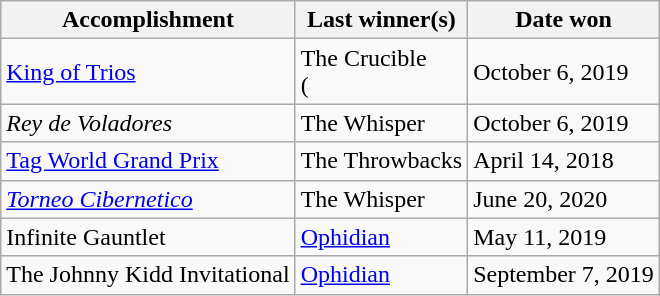<table class="wikitable">
<tr>
<th><strong>Accomplishment</strong></th>
<th><strong>Last winner(s)</strong></th>
<th><strong>Date won</strong></th>
</tr>
<tr>
<td><a href='#'>King of Trios</a></td>
<td>The Crucible <br>(</td>
<td>October 6, 2019</td>
</tr>
<tr>
<td><em>Rey de Voladores</em></td>
<td>The Whisper</td>
<td>October 6, 2019</td>
</tr>
<tr>
<td><a href='#'>Tag World Grand Prix</a></td>
<td>The Throwbacks<br></td>
<td>April 14, 2018</td>
</tr>
<tr>
<td><em><a href='#'>Torneo Cibernetico</a></em></td>
<td>The Whisper</td>
<td>June 20, 2020</td>
</tr>
<tr>
<td>Infinite Gauntlet</td>
<td><a href='#'>Ophidian</a></td>
<td>May 11, 2019</td>
</tr>
<tr>
<td>The Johnny Kidd Invitational</td>
<td><a href='#'>Ophidian</a></td>
<td>September 7, 2019</td>
</tr>
</table>
